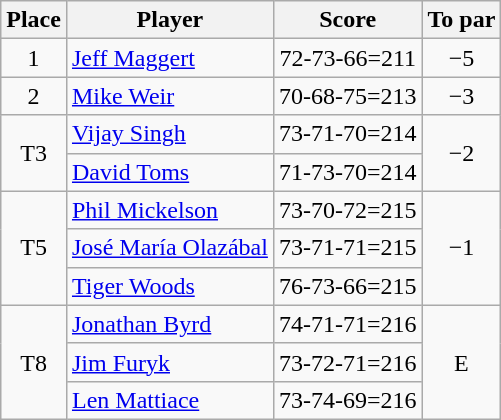<table class="wikitable">
<tr>
<th>Place</th>
<th>Player</th>
<th>Score</th>
<th>To par</th>
</tr>
<tr>
<td align=center>1</td>
<td> <a href='#'>Jeff Maggert</a></td>
<td align=center>72-73-66=211</td>
<td align=center>−5</td>
</tr>
<tr>
<td align=center>2</td>
<td> <a href='#'>Mike Weir</a></td>
<td align=center>70-68-75=213</td>
<td align=center>−3</td>
</tr>
<tr>
<td rowspan="2" align=center>T3</td>
<td> <a href='#'>Vijay Singh</a></td>
<td align=center>73-71-70=214</td>
<td rowspan="2" align=center>−2</td>
</tr>
<tr>
<td> <a href='#'>David Toms</a></td>
<td align=center>71-73-70=214</td>
</tr>
<tr>
<td rowspan="3" align=center>T5</td>
<td> <a href='#'>Phil Mickelson</a></td>
<td align=center>73-70-72=215</td>
<td rowspan="3" align=center>−1</td>
</tr>
<tr>
<td> <a href='#'>José María Olazábal</a></td>
<td align=center>73-71-71=215</td>
</tr>
<tr>
<td> <a href='#'>Tiger Woods</a></td>
<td align=center>76-73-66=215</td>
</tr>
<tr>
<td rowspan="3" align=center>T8</td>
<td> <a href='#'>Jonathan Byrd</a></td>
<td align=center>74-71-71=216</td>
<td rowspan="3" align=center>E</td>
</tr>
<tr>
<td> <a href='#'>Jim Furyk</a></td>
<td align=center>73-72-71=216</td>
</tr>
<tr>
<td> <a href='#'>Len Mattiace</a></td>
<td align=center>73-74-69=216</td>
</tr>
</table>
